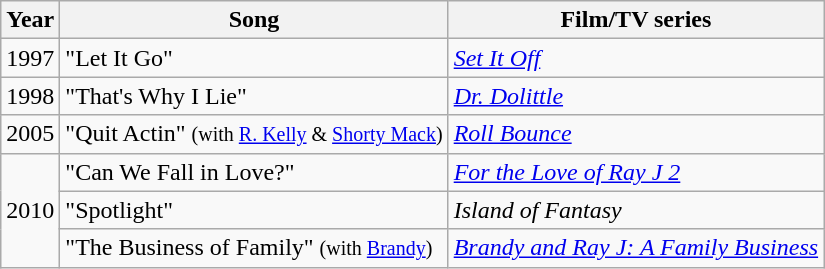<table class="wikitable">
<tr>
<th scope="col">Year</th>
<th scope="col">Song</th>
<th scope="col">Film/TV series</th>
</tr>
<tr>
<td>1997</td>
<td align="left">"Let It Go"</td>
<td><em><a href='#'>Set It Off</a></em></td>
</tr>
<tr>
<td>1998</td>
<td align="left">"That's Why I Lie"</td>
<td><em><a href='#'>Dr. Dolittle</a></em></td>
</tr>
<tr>
<td>2005</td>
<td align="left">"Quit Actin" <small>(with <a href='#'>R. Kelly</a> & <a href='#'>Shorty Mack</a>)</small></td>
<td><em><a href='#'>Roll Bounce</a></em></td>
</tr>
<tr>
<td rowspan="3">2010</td>
<td align="left">"Can We Fall in Love?"</td>
<td><em><a href='#'>For the Love of Ray J 2</a></em></td>
</tr>
<tr>
<td align="left">"Spotlight"</td>
<td><em>Island of Fantasy</em></td>
</tr>
<tr>
<td align="left">"The Business of Family" <small>(with <a href='#'>Brandy</a>)</small></td>
<td><em><a href='#'>Brandy and Ray J: A Family Business</a></em></td>
</tr>
</table>
